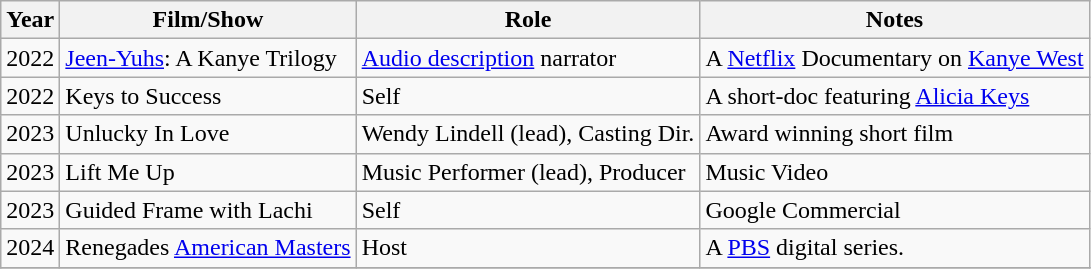<table class="wikitable">
<tr>
<th>Year</th>
<th>Film/Show</th>
<th>Role</th>
<th>Notes</th>
</tr>
<tr>
<td>2022</td>
<td><a href='#'>Jeen-Yuhs</a>: A Kanye Trilogy</td>
<td><a href='#'>Audio description</a> narrator</td>
<td>A <a href='#'>Netflix</a> Documentary on <a href='#'>Kanye West</a></td>
</tr>
<tr>
<td>2022</td>
<td>Keys to Success</td>
<td>Self</td>
<td>A short-doc featuring <a href='#'>Alicia Keys</a></td>
</tr>
<tr>
<td>2023</td>
<td>Unlucky In Love</td>
<td>Wendy Lindell (lead), Casting Dir.</td>
<td>Award winning short film</td>
</tr>
<tr>
<td>2023</td>
<td>Lift Me Up</td>
<td>Music Performer (lead), Producer</td>
<td>Music Video</td>
</tr>
<tr>
<td>2023</td>
<td>Guided Frame with Lachi</td>
<td>Self</td>
<td>Google Commercial</td>
</tr>
<tr>
<td>2024</td>
<td>Renegades <a href='#'>American Masters</a></td>
<td>Host</td>
<td>A <a href='#'>PBS</a> digital series.</td>
</tr>
<tr>
</tr>
</table>
